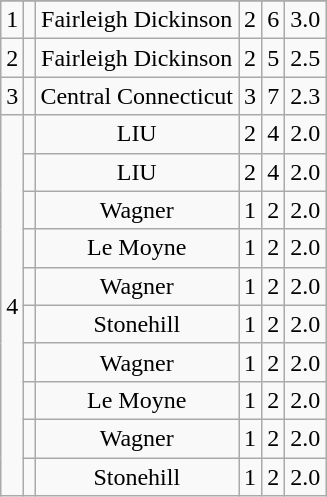<table class="wikitable sortable" style="text-align:center">
<tr>
</tr>
<tr>
<td>1</td>
<td></td>
<td>Fairleigh Dickinson</td>
<td>2</td>
<td>6</td>
<td>3.0</td>
</tr>
<tr>
<td>2</td>
<td></td>
<td>Fairleigh Dickinson</td>
<td>2</td>
<td>5</td>
<td>2.5</td>
</tr>
<tr>
<td>3</td>
<td></td>
<td>Central Connecticut</td>
<td>3</td>
<td>7</td>
<td>2.3</td>
</tr>
<tr>
<td rowspan="10">4</td>
<td></td>
<td>LIU</td>
<td>2</td>
<td>4</td>
<td>2.0</td>
</tr>
<tr>
<td></td>
<td>LIU</td>
<td>2</td>
<td>4</td>
<td>2.0</td>
</tr>
<tr>
<td></td>
<td>Wagner</td>
<td>1</td>
<td>2</td>
<td>2.0</td>
</tr>
<tr>
<td></td>
<td>Le Moyne</td>
<td>1</td>
<td>2</td>
<td>2.0</td>
</tr>
<tr>
<td></td>
<td>Wagner</td>
<td>1</td>
<td>2</td>
<td>2.0</td>
</tr>
<tr>
<td></td>
<td>Stonehill</td>
<td>1</td>
<td>2</td>
<td>2.0</td>
</tr>
<tr>
<td></td>
<td>Wagner</td>
<td>1</td>
<td>2</td>
<td>2.0</td>
</tr>
<tr>
<td></td>
<td>Le Moyne</td>
<td>1</td>
<td>2</td>
<td>2.0</td>
</tr>
<tr>
<td></td>
<td>Wagner</td>
<td>1</td>
<td>2</td>
<td>2.0</td>
</tr>
<tr>
<td></td>
<td>Stonehill</td>
<td>1</td>
<td>2</td>
<td>2.0</td>
</tr>
</table>
